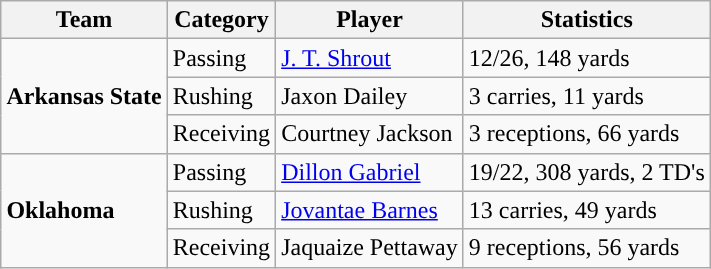<table class="wikitable" style="float: right;">
<tr>
<th>Team</th>
<th>Category</th>
<th>Player</th>
<th>Statistics</th>
</tr>
<tr>
<td rowspan=3><strong>Arkansas State</strong></td>
<td>Passing</td>
<td><a href='#'>J. T. Shrout</a></td>
<td>12/26, 148 yards</td>
</tr>
<tr>
<td>Rushing</td>
<td>Jaxon Dailey</td>
<td>3 carries, 11 yards</td>
</tr>
<tr>
<td>Receiving</td>
<td>Courtney Jackson</td>
<td>3 receptions, 66 yards</td>
</tr>
<tr>
<td rowspan=3><strong>Oklahoma</strong></td>
<td>Passing</td>
<td><a href='#'>Dillon Gabriel</a></td>
<td>19/22, 308 yards, 2 TD's</td>
</tr>
<tr>
<td>Rushing</td>
<td><a href='#'>Jovantae Barnes</a></td>
<td>13 carries, 49 yards</td>
</tr>
<tr>
<td>Receiving</td>
<td>Jaquaize Pettaway</td>
<td>9 receptions, 56 yards</td>
</tr>
</table>
